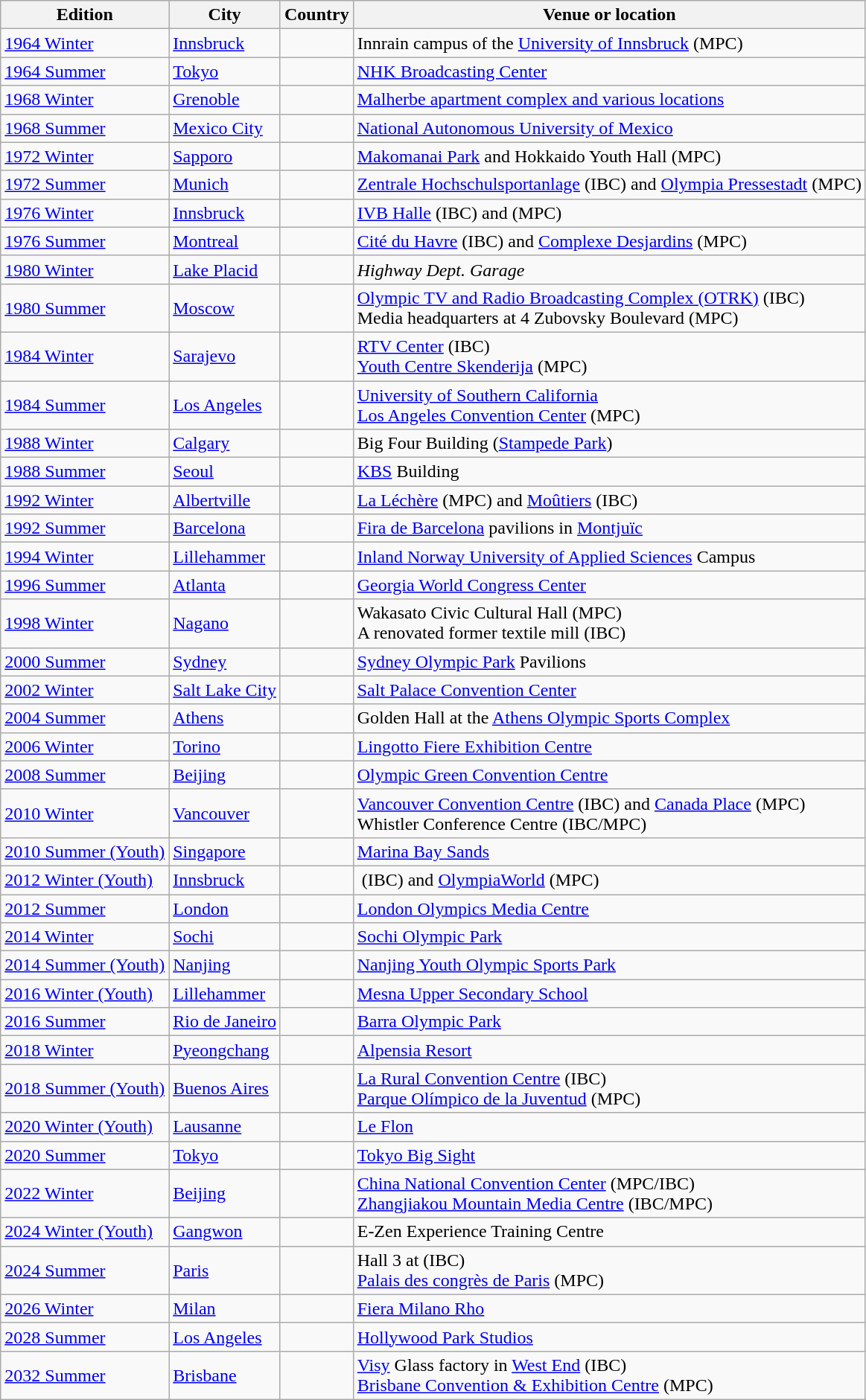<table class="wikitable">
<tr>
<th>Edition</th>
<th>City</th>
<th>Country</th>
<th>Venue or location</th>
</tr>
<tr>
<td><a href='#'>1964 Winter</a></td>
<td><a href='#'>Innsbruck</a></td>
<td></td>
<td>Innrain campus of the <a href='#'>University of Innsbruck</a> (MPC)</td>
</tr>
<tr>
<td><a href='#'>1964 Summer</a></td>
<td><a href='#'>Tokyo</a></td>
<td></td>
<td><a href='#'>NHK Broadcasting Center</a></td>
</tr>
<tr>
<td><a href='#'>1968 Winter</a></td>
<td><a href='#'>Grenoble</a></td>
<td></td>
<td><a href='#'>Malherbe apartment complex and various locations</a></td>
</tr>
<tr>
<td><a href='#'>1968 Summer</a></td>
<td><a href='#'>Mexico City</a></td>
<td></td>
<td><a href='#'>National Autonomous University of Mexico</a></td>
</tr>
<tr>
<td><a href='#'>1972 Winter</a></td>
<td><a href='#'>Sapporo</a></td>
<td></td>
<td><a href='#'>Makomanai Park</a> and Hokkaido Youth Hall (MPC)</td>
</tr>
<tr>
<td><a href='#'>1972 Summer</a></td>
<td><a href='#'>Munich</a></td>
<td></td>
<td><a href='#'>Zentrale Hochschulsportanlage</a> (IBC) and <a href='#'>Olympia Pressestadt</a> (MPC)</td>
</tr>
<tr>
<td><a href='#'>1976 Winter</a></td>
<td><a href='#'>Innsbruck</a></td>
<td></td>
<td><a href='#'>IVB Halle</a> (IBC) and  (MPC)</td>
</tr>
<tr>
<td><a href='#'>1976 Summer</a></td>
<td><a href='#'>Montreal</a></td>
<td></td>
<td><a href='#'>Cité du Havre</a> (IBC) and <a href='#'>Complexe Desjardins</a> (MPC)</td>
</tr>
<tr>
<td><a href='#'>1980 Winter</a></td>
<td><a href='#'>Lake Placid</a></td>
<td></td>
<td><em>Highway Dept. Garage</em></td>
</tr>
<tr>
<td><a href='#'>1980 Summer</a></td>
<td><a href='#'>Moscow</a></td>
<td></td>
<td><a href='#'>Olympic TV and Radio Broadcasting Complex (OTRK)</a> (IBC)<br>Media headquarters at 4 Zubovsky Boulevard (MPC)</td>
</tr>
<tr>
<td><a href='#'>1984 Winter</a></td>
<td><a href='#'>Sarajevo</a></td>
<td></td>
<td><a href='#'>RTV Center</a> (IBC)<br><a href='#'>Youth Centre Skenderija</a> (MPC)</td>
</tr>
<tr>
<td><a href='#'>1984 Summer</a></td>
<td><a href='#'>Los Angeles</a></td>
<td></td>
<td><a href='#'>University of Southern California</a><br><a href='#'>Los Angeles Convention Center</a> (MPC)</td>
</tr>
<tr>
<td><a href='#'>1988 Winter</a></td>
<td><a href='#'>Calgary</a></td>
<td></td>
<td>Big Four Building (<a href='#'>Stampede Park</a>)</td>
</tr>
<tr>
<td><a href='#'>1988 Summer</a></td>
<td><a href='#'>Seoul</a></td>
<td></td>
<td><a href='#'>KBS</a> Building</td>
</tr>
<tr>
<td><a href='#'>1992 Winter</a></td>
<td><a href='#'>Albertville</a></td>
<td></td>
<td><a href='#'>La Léchère</a> (MPC) and <a href='#'>Moûtiers</a> (IBC)</td>
</tr>
<tr>
<td><a href='#'>1992 Summer</a></td>
<td><a href='#'>Barcelona</a></td>
<td></td>
<td><a href='#'>Fira de Barcelona</a> pavilions in <a href='#'>Montjuïc</a></td>
</tr>
<tr>
<td><a href='#'>1994 Winter</a></td>
<td><a href='#'>Lillehammer</a></td>
<td></td>
<td><a href='#'>Inland Norway University of Applied Sciences</a> Campus</td>
</tr>
<tr>
<td><a href='#'>1996 Summer</a></td>
<td><a href='#'>Atlanta</a></td>
<td></td>
<td><a href='#'>Georgia World Congress Center</a></td>
</tr>
<tr>
<td><a href='#'>1998 Winter</a></td>
<td><a href='#'>Nagano</a></td>
<td></td>
<td>Wakasato Civic Cultural Hall (MPC)<br>A renovated former textile mill (IBC)</td>
</tr>
<tr>
<td><a href='#'>2000 Summer</a></td>
<td><a href='#'>Sydney</a></td>
<td></td>
<td><a href='#'>Sydney Olympic Park</a> Pavilions</td>
</tr>
<tr>
<td><a href='#'>2002 Winter</a></td>
<td><a href='#'>Salt Lake City</a></td>
<td></td>
<td><a href='#'>Salt Palace Convention Center</a></td>
</tr>
<tr>
<td><a href='#'>2004 Summer</a></td>
<td><a href='#'>Athens</a></td>
<td></td>
<td>Golden Hall at the <a href='#'>Athens Olympic Sports Complex</a></td>
</tr>
<tr>
<td><a href='#'>2006 Winter</a></td>
<td><a href='#'>Torino</a></td>
<td></td>
<td><a href='#'>Lingotto Fiere Exhibition Centre</a></td>
</tr>
<tr>
<td><a href='#'>2008 Summer</a></td>
<td><a href='#'>Beijing</a></td>
<td></td>
<td><a href='#'>Olympic Green Convention Centre</a></td>
</tr>
<tr>
<td><a href='#'>2010 Winter</a></td>
<td><a href='#'>Vancouver</a></td>
<td></td>
<td><a href='#'>Vancouver Convention Centre</a> (IBC) and <a href='#'>Canada Place</a> (MPC)<br>Whistler Conference Centre (IBC/MPC)</td>
</tr>
<tr>
<td><a href='#'>2010 Summer (Youth)</a></td>
<td><a href='#'>Singapore</a></td>
<td></td>
<td><a href='#'>Marina Bay Sands</a></td>
</tr>
<tr>
<td><a href='#'>2012 Winter (Youth)</a></td>
<td><a href='#'>Innsbruck</a></td>
<td></td>
<td> (IBC) and <a href='#'>OlympiaWorld</a> (MPC)</td>
</tr>
<tr>
<td><a href='#'>2012 Summer</a></td>
<td><a href='#'>London</a></td>
<td></td>
<td><a href='#'>London Olympics Media Centre</a></td>
</tr>
<tr>
<td><a href='#'>2014 Winter</a></td>
<td><a href='#'>Sochi</a></td>
<td></td>
<td><a href='#'>Sochi Olympic Park</a></td>
</tr>
<tr>
<td><a href='#'>2014 Summer (Youth)</a></td>
<td><a href='#'>Nanjing</a></td>
<td></td>
<td><a href='#'>Nanjing Youth Olympic Sports Park</a></td>
</tr>
<tr>
<td><a href='#'>2016 Winter (Youth)</a></td>
<td><a href='#'>Lillehammer</a></td>
<td></td>
<td><a href='#'>Mesna Upper Secondary School</a></td>
</tr>
<tr>
<td><a href='#'>2016 Summer</a></td>
<td><a href='#'>Rio de Janeiro</a></td>
<td></td>
<td><a href='#'>Barra Olympic Park</a></td>
</tr>
<tr>
<td><a href='#'>2018 Winter</a></td>
<td><a href='#'>Pyeongchang</a></td>
<td></td>
<td><a href='#'>Alpensia Resort</a></td>
</tr>
<tr>
<td><a href='#'>2018 Summer (Youth)</a></td>
<td><a href='#'>Buenos Aires</a></td>
<td></td>
<td><a href='#'>La Rural Convention Centre</a> (IBC)<br><a href='#'>Parque Olímpico de la Juventud</a> (MPC)</td>
</tr>
<tr>
<td><a href='#'>2020 Winter (Youth)</a></td>
<td><a href='#'>Lausanne</a></td>
<td></td>
<td><a href='#'>Le Flon</a></td>
</tr>
<tr>
<td><a href='#'>2020 Summer</a></td>
<td><a href='#'>Tokyo</a></td>
<td></td>
<td><a href='#'>Tokyo Big Sight</a></td>
</tr>
<tr>
<td><a href='#'>2022 Winter</a></td>
<td><a href='#'>Beijing</a></td>
<td></td>
<td><a href='#'>China National Convention Center</a> (MPC/IBC)<br><a href='#'>Zhangjiakou Mountain Media Centre</a> (IBC/MPC)</td>
</tr>
<tr>
<td><a href='#'>2024 Winter (Youth)</a></td>
<td><a href='#'>Gangwon</a></td>
<td></td>
<td>E-Zen Experience Training Centre</td>
</tr>
<tr>
<td><a href='#'>2024 Summer</a></td>
<td><a href='#'>Paris</a></td>
<td></td>
<td>Hall 3 at  (IBC)<br><a href='#'>Palais des congrès de Paris</a> (MPC)</td>
</tr>
<tr>
<td><a href='#'>2026 Winter</a></td>
<td><a href='#'>Milan</a></td>
<td></td>
<td><a href='#'>Fiera Milano Rho</a></td>
</tr>
<tr>
<td><a href='#'>2028 Summer</a></td>
<td><a href='#'>Los Angeles</a></td>
<td></td>
<td><a href='#'>Hollywood Park Studios</a></td>
</tr>
<tr>
<td><a href='#'>2032 Summer</a></td>
<td><a href='#'>Brisbane</a></td>
<td></td>
<td><a href='#'>Visy</a> Glass factory in <a href='#'>West End</a> (IBC)<br><a href='#'>Brisbane Convention & Exhibition Centre</a> (MPC)</td>
</tr>
</table>
